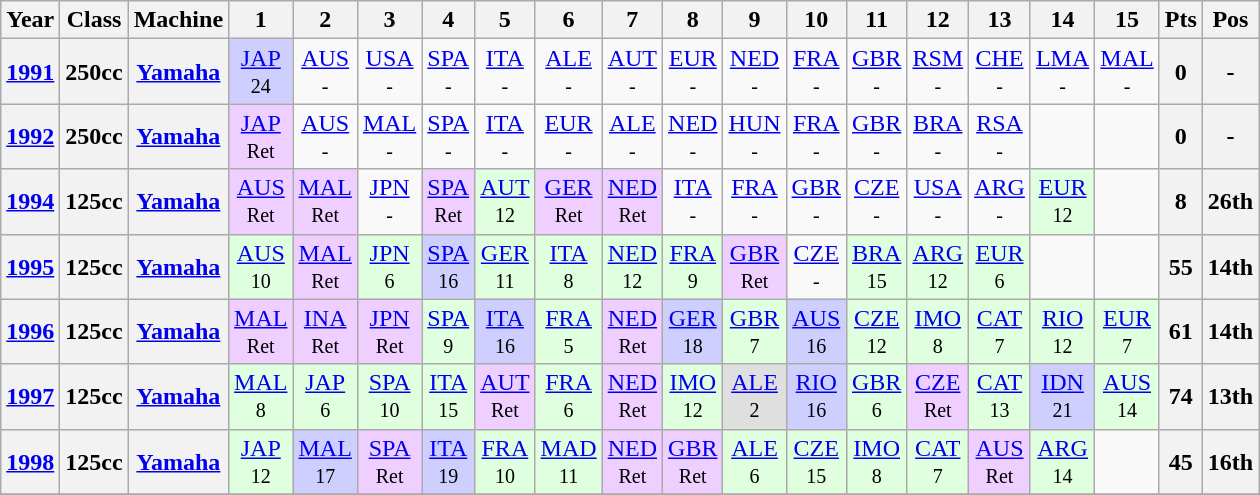<table class="wikitable" style="text-align:center">
<tr>
<th>Year</th>
<th>Class</th>
<th>Machine</th>
<th>1</th>
<th>2</th>
<th>3</th>
<th>4</th>
<th>5</th>
<th>6</th>
<th>7</th>
<th>8</th>
<th>9</th>
<th>10</th>
<th>11</th>
<th>12</th>
<th>13</th>
<th>14</th>
<th>15</th>
<th>Pts</th>
<th>Pos</th>
</tr>
<tr>
<th><a href='#'>1991</a></th>
<th>250cc</th>
<th><a href='#'>Yamaha</a></th>
<td style="background:#CFCFFF;"><a href='#'>JAP</a><br><small>24</small></td>
<td><a href='#'>AUS</a> <br><small>-</small></td>
<td><a href='#'>USA</a>  <br><small>-</small></td>
<td><a href='#'>SPA</a>  <br><small>-</small></td>
<td><a href='#'>ITA</a>  <br><small>-</small></td>
<td><a href='#'>ALE</a>  <br><small>-</small></td>
<td><a href='#'>AUT</a>  <br><small>-</small></td>
<td><a href='#'>EUR</a>  <br><small>-</small></td>
<td><a href='#'>NED</a>  <br><small>-</small></td>
<td><a href='#'>FRA</a>  <br><small>-</small></td>
<td><a href='#'>GBR</a>  <br><small>-</small></td>
<td><a href='#'>RSM</a>  <br><small>-</small></td>
<td><a href='#'>CHE</a>  <br><small>-</small></td>
<td><a href='#'>LMA</a>  <br><small>-</small></td>
<td><a href='#'>MAL</a>  <br><small>-</small></td>
<th>0</th>
<th>-</th>
</tr>
<tr>
<th><a href='#'>1992</a></th>
<th>250cc</th>
<th><a href='#'>Yamaha</a></th>
<td style="background:#EFCFFF;"><a href='#'>JAP</a> <br><small>Ret</small></td>
<td><a href='#'>AUS</a> <br><small>-</small></td>
<td><a href='#'>MAL</a> <br><small>-</small></td>
<td><a href='#'>SPA</a> <br><small>-</small></td>
<td><a href='#'>ITA</a> <br><small>-</small></td>
<td><a href='#'>EUR</a> <br><small>-</small></td>
<td><a href='#'>ALE</a> <br><small>-</small></td>
<td><a href='#'>NED</a> <br><small>-</small></td>
<td><a href='#'>HUN</a> <br><small>-</small></td>
<td><a href='#'>FRA</a> <br><small>-</small></td>
<td><a href='#'>GBR</a> <br><small>-</small></td>
<td><a href='#'>BRA</a> <br><small>-</small></td>
<td><a href='#'>RSA</a> <br><small>-</small></td>
<td></td>
<td></td>
<th>0</th>
<th>-</th>
</tr>
<tr>
<th align="left"><a href='#'>1994</a></th>
<th>125cc</th>
<th><a href='#'>Yamaha</a></th>
<td style="background:#EFCFFF;"><a href='#'>AUS</a><br><small>Ret</small></td>
<td style="background:#EFCFFF;"><a href='#'>MAL</a><br><small>Ret</small></td>
<td><a href='#'>JPN</a><br><small>-</small></td>
<td style="background:#EFCFFF;"><a href='#'>SPA</a><br><small>Ret</small></td>
<td style="background:#DFFFDF;"><a href='#'>AUT</a><br><small>12</small></td>
<td style="background:#EFCFFF;"><a href='#'>GER</a><br><small>Ret</small></td>
<td style="background:#EFCFFF;"><a href='#'>NED</a><br><small>Ret</small></td>
<td><a href='#'>ITA</a><br><small>-</small></td>
<td><a href='#'>FRA</a><br><small>-</small></td>
<td><a href='#'>GBR</a><br><small>-</small></td>
<td><a href='#'>CZE</a><br><small>-</small></td>
<td><a href='#'>USA</a><br><small>-</small></td>
<td><a href='#'>ARG</a><br><small>-</small></td>
<td style="background:#DFFFDF;"><a href='#'>EUR</a><br><small>12</small></td>
<td></td>
<th>8</th>
<th>26th</th>
</tr>
<tr>
<th align="left"><a href='#'>1995</a></th>
<th>125cc</th>
<th><a href='#'>Yamaha</a></th>
<td style="background:#DFFFDF;"><a href='#'>AUS</a> <br><small>10</small></td>
<td style="background:#EFCFFF;"><a href='#'>MAL</a><br><small>Ret</small></td>
<td style="background:#DFFFDF;"><a href='#'>JPN</a><br><small>6</small></td>
<td style="background:#CFCFFF;"><a href='#'>SPA</a><br><small>16</small></td>
<td style="background:#DFFFDF;"><a href='#'>GER</a> <br><small>11</small></td>
<td style="background:#DFFFDF;"><a href='#'>ITA</a><br><small>8</small></td>
<td style="background:#DFFFDF;"><a href='#'>NED</a><br><small>12</small></td>
<td style="background:#DFFFDF;"><a href='#'>FRA</a><br><small>9</small></td>
<td style="background:#EFCFFF;"><a href='#'>GBR</a><br><small>Ret</small></td>
<td><a href='#'>CZE</a> <br><small>-</small></td>
<td style="background:#DFFFDF;"><a href='#'>BRA</a><br><small>15</small></td>
<td style="background:#DFFFDF;"><a href='#'>ARG</a><br><small>12</small></td>
<td style="background:#DFFFDF;"><a href='#'>EUR</a> <br><small>6</small></td>
<td></td>
<td></td>
<th>55</th>
<th>14th</th>
</tr>
<tr>
<th align="left"><a href='#'>1996</a></th>
<th>125cc</th>
<th><a href='#'>Yamaha</a></th>
<td style="background:#EFCFFF;"><a href='#'>MAL</a><br><small>Ret</small></td>
<td style="background:#EFCFFF;"><a href='#'>INA</a> <br><small>Ret</small></td>
<td style="background:#EFCFFF;"><a href='#'>JPN</a><br><small>Ret</small></td>
<td style="background:#DFFFDF;"><a href='#'>SPA</a><br><small>9</small></td>
<td style="background:#CFCFFF;"><a href='#'>ITA</a><br><small>16</small></td>
<td style="background:#DFFFDF;"><a href='#'>FRA</a><br><small>5</small></td>
<td style="background:#EFCFFF;"><a href='#'>NED</a><br><small>Ret</small></td>
<td style="background:#CFCFFF;"><a href='#'>GER</a><br><small>18</small></td>
<td style="background:#DFFFDF;"><a href='#'>GBR</a><br><small>7</small></td>
<td style="background:#CFCFFF;"><a href='#'>AUS</a><br><small>16</small></td>
<td style="background:#DFFFDF;"><a href='#'>CZE</a><br><small>12</small></td>
<td style="background:#DFFFDF;"><a href='#'>IMO</a><br><small>8</small></td>
<td style="background:#DFFFDF;"><a href='#'>CAT</a><br><small>7</small></td>
<td style="background:#DFFFDF;"><a href='#'>RIO</a> <br><small>12</small></td>
<td style="background:#DFFFDF;"><a href='#'>EUR</a> <br><small>7</small></td>
<th>61</th>
<th>14th</th>
</tr>
<tr>
<th><a href='#'>1997</a></th>
<th>125cc</th>
<th><a href='#'>Yamaha</a></th>
<td style="background:#DFFFDF;"><a href='#'>MAL</a><br><small>8</small></td>
<td style="background:#DFFFDF;"><a href='#'>JAP</a><br><small>6</small></td>
<td style="background:#DFFFDF;"><a href='#'>SPA</a><br><small>10</small></td>
<td style="background:#DFFFDF;"><a href='#'>ITA</a><br><small>15</small></td>
<td bgcolor="#EFCFFF"><a href='#'>AUT</a><br><small>Ret</small></td>
<td style="background:#DFFFDF;"><a href='#'>FRA</a>  <br><small>6</small></td>
<td style="background:#EFCFFF;"><a href='#'>NED</a> <br><small>Ret</small></td>
<td style="background:#DFFFDF;"><a href='#'>IMO</a><br><small>12</small></td>
<td style="background:#DFDFDF;"><a href='#'>ALE</a><br><small>2</small></td>
<td style="background:#CFCFFF;"><a href='#'>RIO</a><br><small>16</small></td>
<td style="background:#DFFFDF;"><a href='#'>GBR</a><br><small>6</small></td>
<td style="background:#EFCFFF;"><a href='#'>CZE</a><br><small>Ret</small></td>
<td style="background:#DFFFDF;"><a href='#'>CAT</a><br><small>13</small></td>
<td style="background:#CFCFFF;"><a href='#'>IDN</a><br><small>21</small></td>
<td style="background:#DFFFDF;"><a href='#'>AUS</a><br><small>14</small></td>
<th>74</th>
<th>13th</th>
</tr>
<tr>
<th><a href='#'>1998</a></th>
<th>125cc</th>
<th><a href='#'>Yamaha</a></th>
<td style="background:#DFFFDF;"><a href='#'>JAP</a><br><small>12</small></td>
<td style="background:#CFCFFF;"><a href='#'>MAL</a><br><small>17</small></td>
<td style="background:#EFCFFF;"><a href='#'>SPA</a><br><small>Ret</small></td>
<td style="background:#CFCFFF;"><a href='#'>ITA</a><br><small>19</small></td>
<td style="background:#DFFFDF;"><a href='#'>FRA</a><br><small>10</small></td>
<td style="background:#DFFFDF;"><a href='#'>MAD</a><br><small>11</small></td>
<td style="background:#EFCFFF;"><a href='#'>NED</a><br><small>Ret</small></td>
<td style="background:#EFCFFF;"><a href='#'>GBR</a><br><small>Ret</small></td>
<td style="background:#DFFFDF;"><a href='#'>ALE</a> <br><small>6</small></td>
<td style="background:#DFFFDF;"><a href='#'>CZE</a><br><small>15</small></td>
<td style="background:#DFFFDF;"><a href='#'>IMO</a><br><small>8</small></td>
<td style="background:#DFFFDF;"><a href='#'>CAT</a><br><small>7</small></td>
<td style="background:#EFCFFF;"><a href='#'>AUS</a><br><small>Ret</small></td>
<td style="background:#DFFFDF;"><a href='#'>ARG</a><br><small>14</small></td>
<td></td>
<th>45</th>
<th>16th</th>
</tr>
<tr>
</tr>
</table>
